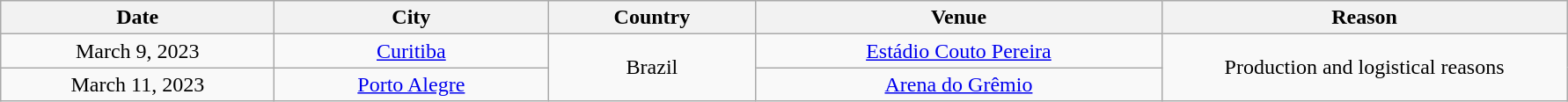<table class="wikitable" style="text-align:center;">
<tr>
<th width="200">Date</th>
<th width="200">City</th>
<th width="150">Country</th>
<th width="300">Venue</th>
<th width="300">Reason</th>
</tr>
<tr>
<td>March 9, 2023</td>
<td><a href='#'>Curitiba</a></td>
<td rowspan="2">Brazil</td>
<td><a href='#'>Estádio Couto Pereira</a></td>
<td rowspan="2">Production and logistical reasons</td>
</tr>
<tr>
<td>March 11, 2023</td>
<td><a href='#'>Porto Alegre</a></td>
<td><a href='#'>Arena do Grêmio</a></td>
</tr>
</table>
